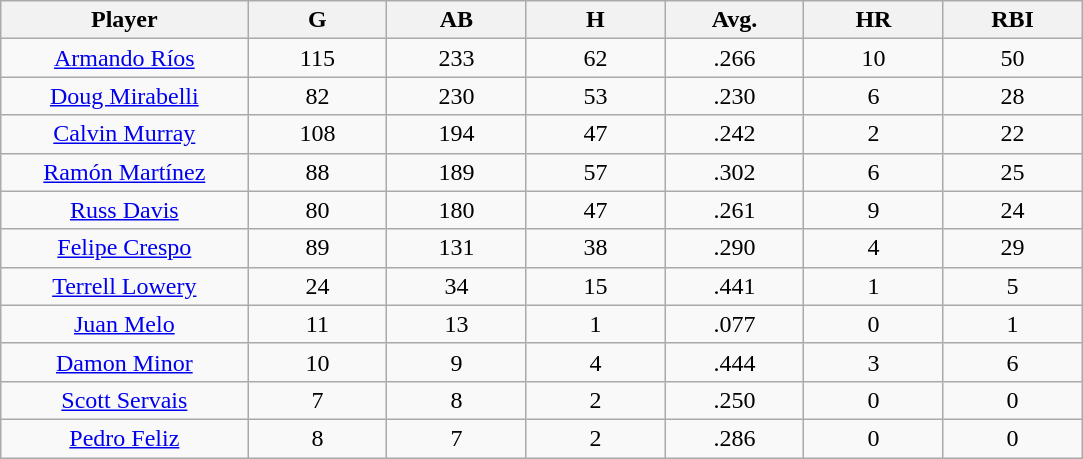<table class="wikitable sortable">
<tr>
<th bgcolor="#DDDDFF" width="16%">Player</th>
<th bgcolor="#DDDDFF" width="9%">G</th>
<th bgcolor="#DDDDFF" width="9%">AB</th>
<th bgcolor="#DDDDFF" width="9%">H</th>
<th bgcolor="#DDDDFF" width="9%">Avg.</th>
<th bgcolor="#DDDDFF" width="9%">HR</th>
<th bgcolor="#DDDDFF" width="9%">RBI</th>
</tr>
<tr align="center">
<td><a href='#'>Armando Ríos</a></td>
<td>115</td>
<td>233</td>
<td>62</td>
<td>.266</td>
<td>10</td>
<td>50</td>
</tr>
<tr align=center>
<td><a href='#'>Doug Mirabelli</a></td>
<td>82</td>
<td>230</td>
<td>53</td>
<td>.230</td>
<td>6</td>
<td>28</td>
</tr>
<tr align="center">
<td><a href='#'>Calvin Murray</a></td>
<td>108</td>
<td>194</td>
<td>47</td>
<td>.242</td>
<td>2</td>
<td>22</td>
</tr>
<tr align="center">
<td><a href='#'>Ramón Martínez</a></td>
<td>88</td>
<td>189</td>
<td>57</td>
<td>.302</td>
<td>6</td>
<td>25</td>
</tr>
<tr align="center">
<td><a href='#'>Russ Davis</a></td>
<td>80</td>
<td>180</td>
<td>47</td>
<td>.261</td>
<td>9</td>
<td>24</td>
</tr>
<tr align="center">
<td><a href='#'>Felipe Crespo</a></td>
<td>89</td>
<td>131</td>
<td>38</td>
<td>.290</td>
<td>4</td>
<td>29</td>
</tr>
<tr align="center">
<td><a href='#'>Terrell Lowery</a></td>
<td>24</td>
<td>34</td>
<td>15</td>
<td>.441</td>
<td>1</td>
<td>5</td>
</tr>
<tr align="center">
<td><a href='#'>Juan Melo</a></td>
<td>11</td>
<td>13</td>
<td>1</td>
<td>.077</td>
<td>0</td>
<td>1</td>
</tr>
<tr align="center">
<td><a href='#'>Damon Minor</a></td>
<td>10</td>
<td>9</td>
<td>4</td>
<td>.444</td>
<td>3</td>
<td>6</td>
</tr>
<tr align="center">
<td><a href='#'>Scott Servais</a></td>
<td>7</td>
<td>8</td>
<td>2</td>
<td>.250</td>
<td>0</td>
<td>0</td>
</tr>
<tr align="center">
<td><a href='#'>Pedro Feliz</a></td>
<td>8</td>
<td>7</td>
<td>2</td>
<td>.286</td>
<td>0</td>
<td>0</td>
</tr>
</table>
